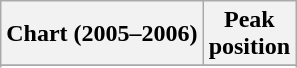<table class="wikitable plainrowheaders sortable">
<tr>
<th scope="col">Chart (2005–2006)</th>
<th scope="col">Peak<br>position</th>
</tr>
<tr>
</tr>
<tr>
</tr>
<tr>
</tr>
<tr>
</tr>
</table>
